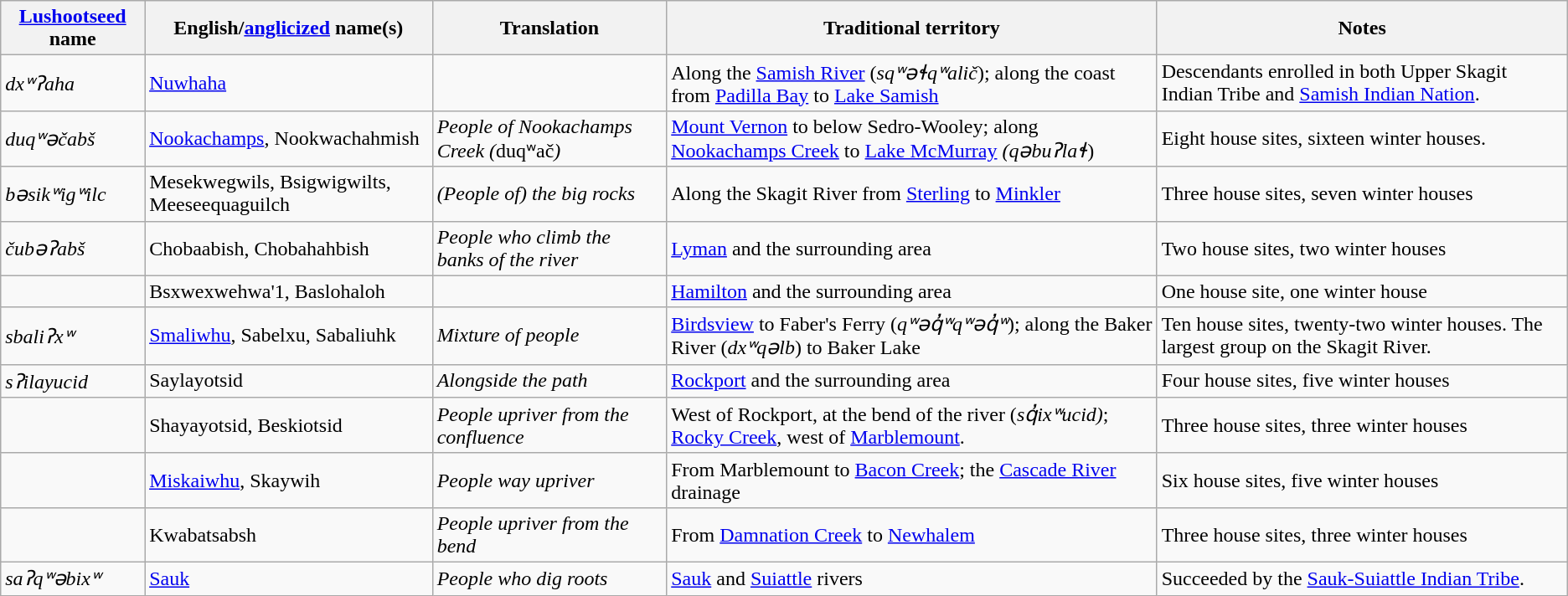<table class="wikitable">
<tr>
<th><a href='#'>Lushootseed</a> name</th>
<th>English/<a href='#'>anglicized</a> name(s)</th>
<th>Translation</th>
<th>Traditional territory</th>
<th>Notes</th>
</tr>
<tr>
<td><em>dxʷʔaha</em></td>
<td><a href='#'>Nuwhaha</a></td>
<td></td>
<td>Along the <a href='#'>Samish River</a> (<em>sqʷəɬqʷalič</em>); along the coast from <a href='#'>Padilla Bay</a> to <a href='#'>Lake Samish</a></td>
<td>Descendants enrolled in both Upper Skagit Indian Tribe and <a href='#'>Samish Indian Nation</a>.</td>
</tr>
<tr>
<td><em>duqʷəčabš</em></td>
<td><a href='#'>Nookachamps</a>, Nookwachahmish</td>
<td><em>People of Nookachamps Creek (</em>duqʷač<em>)</em></td>
<td><a href='#'>Mount Vernon</a> to below Sedro-Wooley; along <a href='#'>Nookachamps Creek</a> to <a href='#'>Lake McMurray</a> <em>(qəbuʔlaɬ</em>)</td>
<td>Eight house sites, sixteen winter houses.</td>
</tr>
<tr>
<td><em>bəsikʷigʷilc</em></td>
<td>Mesekwegwils,<em></em> Bsigwigwilts, Meeseequaguilch</td>
<td><em>(People of) the big rocks</em></td>
<td>Along the Skagit River from <a href='#'>Sterling</a> to <a href='#'>Minkler</a></td>
<td>Three house sites, seven winter houses</td>
</tr>
<tr>
<td><em>čubəʔabš</em></td>
<td>Chobaabish,<em></em> Chobahahbish</td>
<td><em>People who climb the banks of the river</em></td>
<td><a href='#'>Lyman</a> and the surrounding area</td>
<td>Two house sites, two winter houses</td>
</tr>
<tr>
<td></td>
<td>Bsxwexwehwa'1, Baslohaloh</td>
<td></td>
<td><a href='#'>Hamilton</a> and the surrounding area</td>
<td>One house site, one winter house</td>
</tr>
<tr>
<td><em>sbaliʔxʷ</em></td>
<td><a href='#'>Smaliwhu</a>,<em></em> Sabelxu, Sabaliuhk</td>
<td><em>Mixture of people</em></td>
<td><a href='#'>Birdsview</a> to Faber's Ferry (<em>qʷəq̓ʷqʷəq̓ʷ</em>); along the Baker River (<em>dxʷqəlb</em>)<em></em> to Baker Lake</td>
<td>Ten house sites, twenty-two winter houses. The largest group on the Skagit River.</td>
</tr>
<tr>
<td><em>sʔilayucid</em></td>
<td>Saylayotsid</td>
<td><em>Alongside the path</em></td>
<td><a href='#'>Rockport</a> and the surrounding area</td>
<td>Four house sites, five winter houses</td>
</tr>
<tr>
<td></td>
<td>Shayayotsid, Beskiotsid</td>
<td><em>People upriver from the confluence</em></td>
<td>West of Rockport, at the bend of the river (<em>sq̓ixʷucid)</em>; <a href='#'>Rocky Creek</a>, west of <a href='#'>Marblemount</a>.</td>
<td>Three house sites, three winter houses</td>
</tr>
<tr>
<td></td>
<td><a href='#'>Miskaiwhu</a>, Skaywih</td>
<td><em>People way upriver</em></td>
<td>From Marblemount to <a href='#'>Bacon Creek</a>; the <a href='#'>Cascade River</a> drainage</td>
<td>Six house sites, five winter houses</td>
</tr>
<tr>
<td></td>
<td>Kwabatsabsh</td>
<td><em>People upriver from the bend</em></td>
<td>From <a href='#'>Damnation Creek</a> to <a href='#'>Newhalem</a></td>
<td>Three house sites, three winter houses</td>
</tr>
<tr>
<td><em>saʔqʷəbixʷ</em></td>
<td><a href='#'>Sauk</a></td>
<td><em>People who dig roots</em></td>
<td><a href='#'>Sauk</a> and <a href='#'>Suiattle</a> rivers</td>
<td>Succeeded by the <a href='#'>Sauk-Suiattle Indian Tribe</a>.</td>
</tr>
</table>
